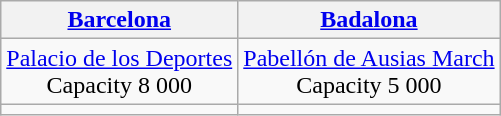<table class="wikitable" style="text-align:center;">
<tr>
<th><a href='#'>Barcelona</a></th>
<th><a href='#'>Badalona</a></th>
</tr>
<tr>
<td><a href='#'>Palacio de los Deportes</a><br>Capacity 8 000</td>
<td><a href='#'>Pabellón de Ausias March</a><br>Capacity 5 000</td>
</tr>
<tr>
<td></td>
<td></td>
</tr>
</table>
